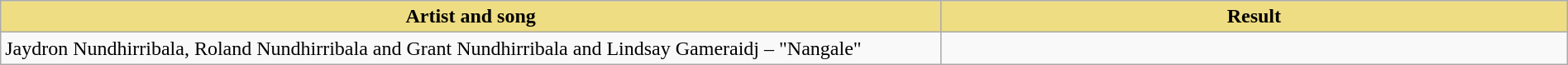<table class="wikitable" width=100%>
<tr>
<th style="width:15%;background:#EEDD82;">Artist and song</th>
<th style="width:10%;background:#EEDD82;">Result</th>
</tr>
<tr>
<td>Jaydron Nundhirribala, Roland Nundhirribala and Grant Nundhirribala and Lindsay Gameraidj – "Nangale"</td>
<td></td>
</tr>
</table>
